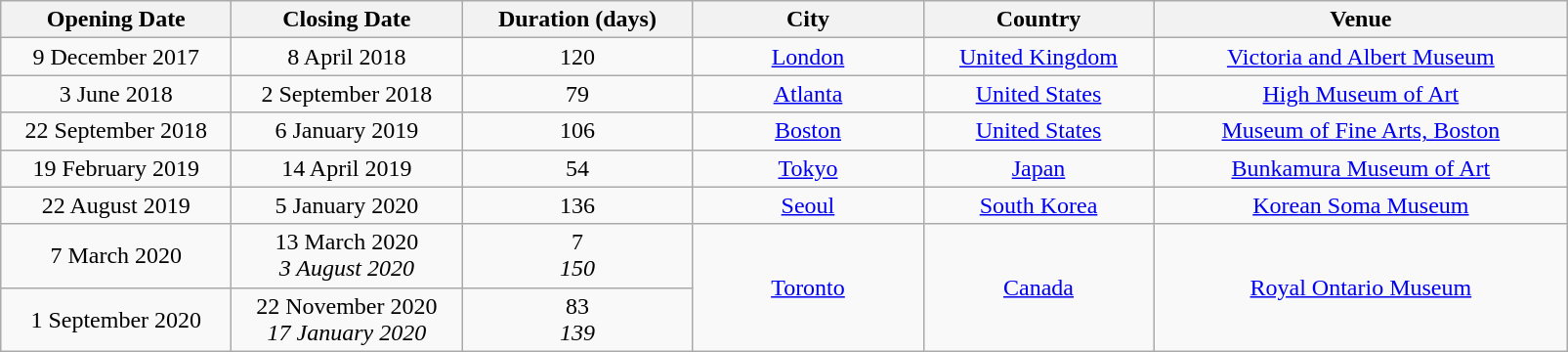<table class="wikitable" style="text-align:center;">
<tr>
<th style="width:150px;">Opening Date</th>
<th style="width:150px;">Closing Date</th>
<th style="width:150px;">Duration (days)</th>
<th style="width:150px;">City</th>
<th style="width:150px;">Country</th>
<th style="width:275px;">Venue</th>
</tr>
<tr>
<td>9 December 2017</td>
<td>8 April 2018</td>
<td>120</td>
<td><a href='#'>London</a></td>
<td><a href='#'>United Kingdom</a></td>
<td><a href='#'>Victoria and Albert Museum</a></td>
</tr>
<tr>
<td>3 June 2018</td>
<td>2 September 2018</td>
<td>79</td>
<td><a href='#'>Atlanta</a></td>
<td><a href='#'>United States</a></td>
<td><a href='#'>High Museum of Art</a></td>
</tr>
<tr>
<td>22 September 2018</td>
<td>6 January 2019</td>
<td>106</td>
<td><a href='#'>Boston</a></td>
<td><a href='#'>United States</a></td>
<td><a href='#'>Museum of Fine Arts, Boston</a></td>
</tr>
<tr>
<td>19 February 2019</td>
<td>14 April 2019</td>
<td>54</td>
<td><a href='#'>Tokyo</a></td>
<td><a href='#'>Japan</a></td>
<td><a href='#'>Bunkamura Museum of Art</a></td>
</tr>
<tr>
<td>22 August 2019</td>
<td>5 January 2020</td>
<td>136</td>
<td><a href='#'>Seoul</a></td>
<td><a href='#'>South Korea</a></td>
<td><a href='#'>Korean Soma Museum</a></td>
</tr>
<tr>
<td>7 March 2020</td>
<td>13 March 2020 <br> <em>3 August 2020</em> </td>
<td>7 <br> <em>150</em> </td>
<td rowspan=2><a href='#'>Toronto</a></td>
<td rowspan=2><a href='#'>Canada</a></td>
<td rowspan=2><a href='#'>Royal Ontario Museum</a></td>
</tr>
<tr>
<td>1 September 2020</td>
<td>22 November 2020 <br> <em>17 January 2020</em> </td>
<td>83 <br> <em>139</em> </td>
</tr>
</table>
